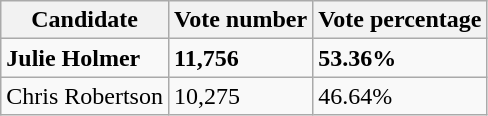<table class="wikitable">
<tr>
<th>Candidate</th>
<th>Vote number</th>
<th>Vote percentage</th>
</tr>
<tr>
<td><strong>Julie Holmer</strong></td>
<td><strong>11,756</strong></td>
<td><strong>53.36%</strong></td>
</tr>
<tr>
<td>Chris Robertson</td>
<td>10,275</td>
<td>46.64%</td>
</tr>
</table>
